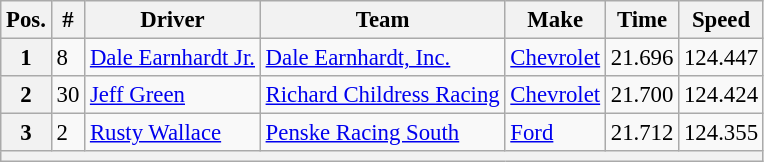<table class="wikitable" style="font-size:95%">
<tr>
<th>Pos.</th>
<th>#</th>
<th>Driver</th>
<th>Team</th>
<th>Make</th>
<th>Time</th>
<th>Speed</th>
</tr>
<tr>
<th>1</th>
<td>8</td>
<td><a href='#'>Dale Earnhardt Jr.</a></td>
<td><a href='#'>Dale Earnhardt, Inc.</a></td>
<td><a href='#'>Chevrolet</a></td>
<td>21.696</td>
<td>124.447</td>
</tr>
<tr>
<th>2</th>
<td>30</td>
<td><a href='#'>Jeff Green</a></td>
<td><a href='#'>Richard Childress Racing</a></td>
<td><a href='#'>Chevrolet</a></td>
<td>21.700</td>
<td>124.424</td>
</tr>
<tr>
<th>3</th>
<td>2</td>
<td><a href='#'>Rusty Wallace</a></td>
<td><a href='#'>Penske Racing South</a></td>
<td><a href='#'>Ford</a></td>
<td>21.712</td>
<td>124.355</td>
</tr>
<tr>
<th colspan="7"></th>
</tr>
</table>
